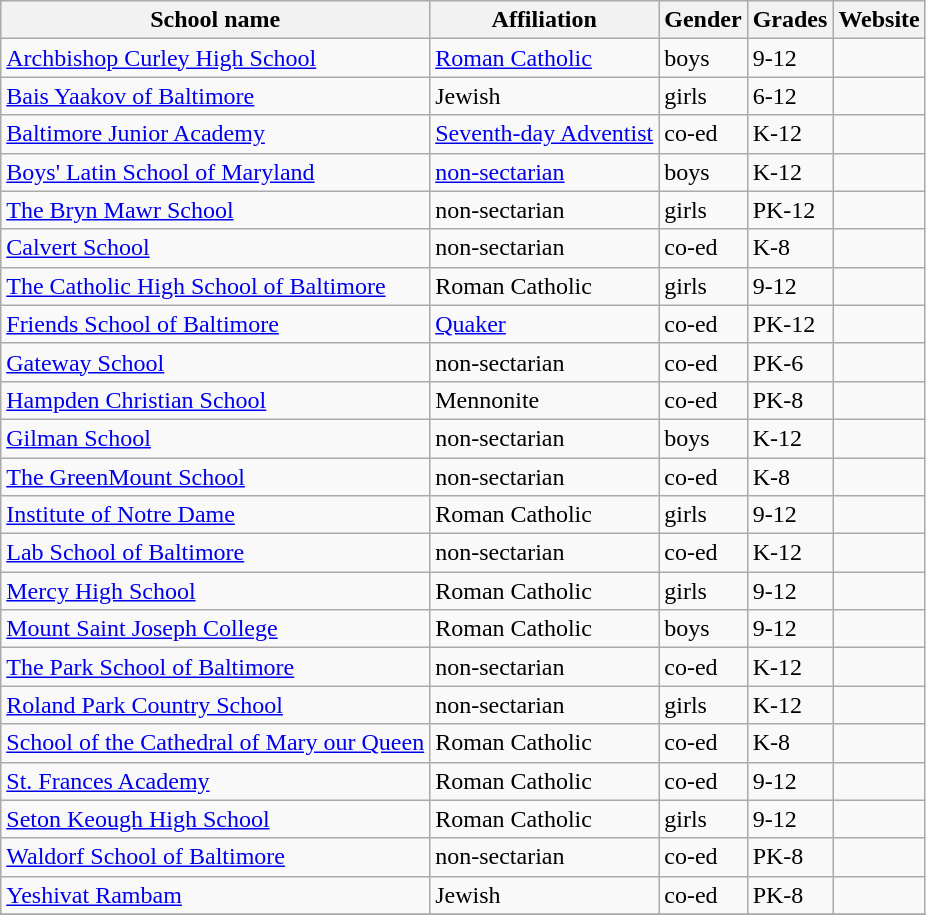<table class="wikitable">
<tr>
<th>School name</th>
<th>Affiliation</th>
<th>Gender</th>
<th>Grades</th>
<th>Website</th>
</tr>
<tr>
<td><a href='#'>Archbishop Curley High School</a></td>
<td><a href='#'>Roman Catholic</a></td>
<td>boys</td>
<td>9-12</td>
<td></td>
</tr>
<tr>
<td><a href='#'>Bais Yaakov of Baltimore</a></td>
<td>Jewish</td>
<td>girls</td>
<td>6-12</td>
<td></td>
</tr>
<tr>
<td><a href='#'>Baltimore Junior Academy</a></td>
<td><a href='#'>Seventh-day Adventist</a></td>
<td>co-ed</td>
<td>K-12</td>
<td></td>
</tr>
<tr>
<td><a href='#'>Boys' Latin School of Maryland</a></td>
<td><a href='#'>non-sectarian</a></td>
<td>boys</td>
<td>K-12</td>
<td></td>
</tr>
<tr>
<td><a href='#'>The Bryn Mawr School</a></td>
<td>non-sectarian</td>
<td>girls</td>
<td>PK-12</td>
<td></td>
</tr>
<tr>
<td><a href='#'>Calvert School</a></td>
<td>non-sectarian</td>
<td>co-ed</td>
<td>K-8</td>
<td></td>
</tr>
<tr>
<td><a href='#'>The Catholic High School of Baltimore</a></td>
<td>Roman Catholic</td>
<td>girls</td>
<td>9-12</td>
<td></td>
</tr>
<tr>
<td><a href='#'>Friends School of Baltimore</a></td>
<td><a href='#'>Quaker</a></td>
<td>co-ed</td>
<td>PK-12</td>
<td></td>
</tr>
<tr>
<td><a href='#'>Gateway School</a></td>
<td>non-sectarian</td>
<td>co-ed</td>
<td>PK-6</td>
<td></td>
</tr>
<tr>
<td><a href='#'>Hampden Christian School</a></td>
<td>Mennonite</td>
<td>co-ed</td>
<td>PK-8</td>
<td></td>
</tr>
<tr>
<td><a href='#'>Gilman School</a></td>
<td>non-sectarian</td>
<td>boys</td>
<td>K-12</td>
<td></td>
</tr>
<tr>
<td><a href='#'>The GreenMount School</a></td>
<td>non-sectarian</td>
<td>co-ed</td>
<td>K-8</td>
<td></td>
</tr>
<tr>
<td><a href='#'>Institute of Notre Dame</a></td>
<td>Roman Catholic</td>
<td>girls</td>
<td>9-12</td>
<td></td>
</tr>
<tr>
<td><a href='#'>Lab School of Baltimore</a></td>
<td>non-sectarian</td>
<td>co-ed</td>
<td>K-12</td>
<td></td>
</tr>
<tr>
<td><a href='#'>Mercy High School</a></td>
<td>Roman Catholic</td>
<td>girls</td>
<td>9-12</td>
<td></td>
</tr>
<tr>
<td><a href='#'>Mount Saint Joseph College</a></td>
<td>Roman Catholic</td>
<td>boys</td>
<td>9-12</td>
<td></td>
</tr>
<tr>
<td><a href='#'>The Park School of Baltimore</a></td>
<td>non-sectarian</td>
<td>co-ed</td>
<td>K-12</td>
<td></td>
</tr>
<tr>
<td><a href='#'>Roland Park Country School</a></td>
<td>non-sectarian</td>
<td>girls</td>
<td>K-12</td>
<td></td>
</tr>
<tr>
<td><a href='#'>School of the Cathedral of Mary our Queen</a></td>
<td>Roman Catholic</td>
<td>co-ed</td>
<td>K-8</td>
<td></td>
</tr>
<tr>
<td><a href='#'>St. Frances Academy</a></td>
<td>Roman Catholic</td>
<td>co-ed</td>
<td>9-12</td>
<td></td>
</tr>
<tr>
<td><a href='#'>Seton Keough High School</a></td>
<td>Roman Catholic</td>
<td>girls</td>
<td>9-12</td>
<td></td>
</tr>
<tr>
<td><a href='#'>Waldorf School of Baltimore</a></td>
<td>non-sectarian</td>
<td>co-ed</td>
<td>PK-8</td>
<td></td>
</tr>
<tr>
<td><a href='#'>Yeshivat Rambam</a></td>
<td>Jewish</td>
<td>co-ed</td>
<td>PK-8 </td>
<td></td>
</tr>
<tr>
</tr>
</table>
